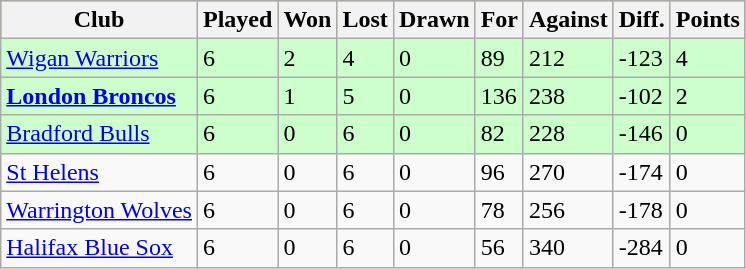<table class="wikitable">
<tr style="background:#bdb76b;">
<th>Club</th>
<th>Played</th>
<th>Won</th>
<th>Lost</th>
<th>Drawn</th>
<th>For</th>
<th>Against</th>
<th>Diff.</th>
<th>Points</th>
</tr>
<tr style="background:#cfc;">
<td> <a href='#'>Wigan Warriors</a></td>
<td>6</td>
<td>2</td>
<td>4</td>
<td>0</td>
<td>89</td>
<td>212</td>
<td>-123</td>
<td>4</td>
</tr>
<tr style="background:#cfc;">
<td> <strong><a href='#'>London Broncos</a></strong></td>
<td>6</td>
<td>1</td>
<td>5</td>
<td>0</td>
<td>136</td>
<td>238</td>
<td>-102</td>
<td>2</td>
</tr>
<tr style="background:#cfc;">
<td> <a href='#'>Bradford Bulls</a></td>
<td>6</td>
<td>0</td>
<td>6</td>
<td>0</td>
<td>82</td>
<td>228</td>
<td>-146</td>
<td>0</td>
</tr>
<tr>
<td> <a href='#'>St Helens</a></td>
<td>6</td>
<td>0</td>
<td>6</td>
<td>0</td>
<td>96</td>
<td>270</td>
<td>-174</td>
<td>0</td>
</tr>
<tr>
<td> <a href='#'>Warrington Wolves</a></td>
<td>6</td>
<td>0</td>
<td>6</td>
<td>0</td>
<td>78</td>
<td>256</td>
<td>-178</td>
<td>0</td>
</tr>
<tr>
<td> <a href='#'>Halifax Blue Sox</a></td>
<td>6</td>
<td>0</td>
<td>6</td>
<td>0</td>
<td>56</td>
<td>340</td>
<td>-284</td>
<td>0</td>
</tr>
</table>
